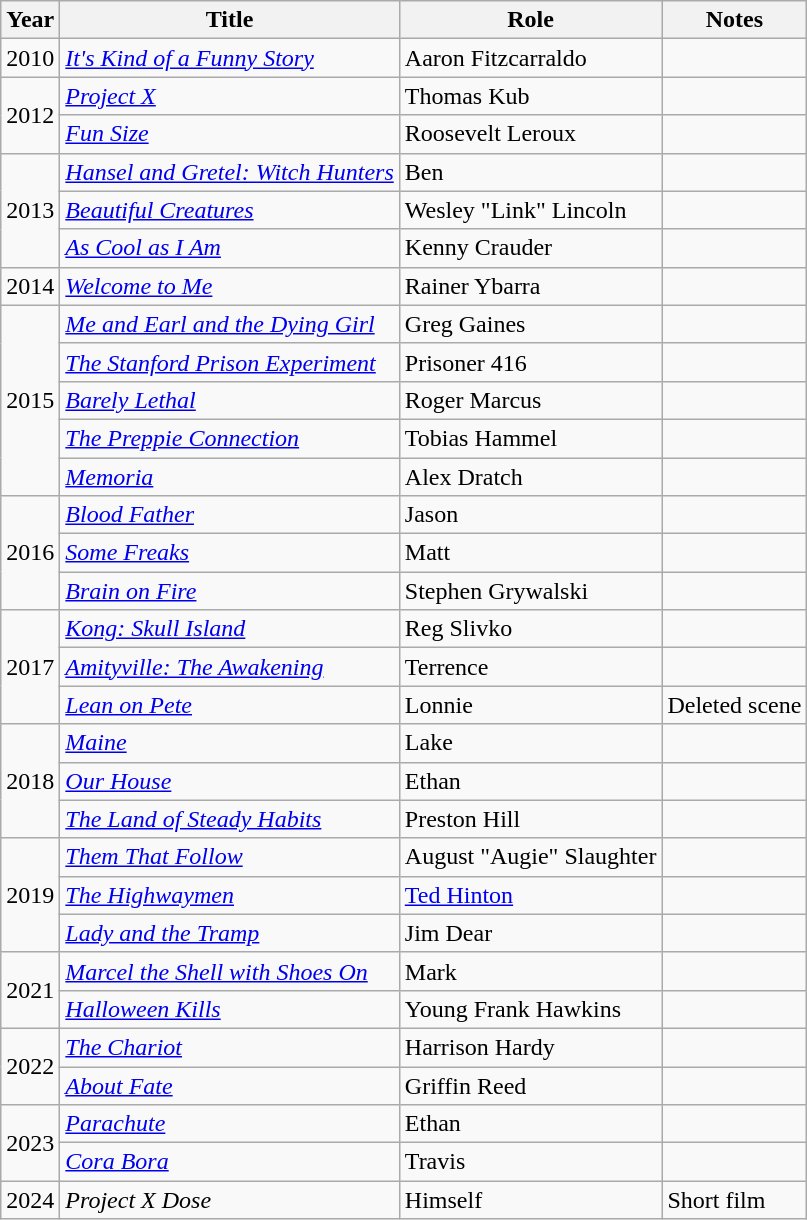<table class="wikitable sortable">
<tr>
<th>Year</th>
<th>Title</th>
<th>Role</th>
<th class="unsortable">Notes</th>
</tr>
<tr>
<td>2010</td>
<td><em><a href='#'>It's Kind of a Funny Story</a></em></td>
<td>Aaron Fitzcarraldo</td>
<td></td>
</tr>
<tr>
<td rowspan="2">2012</td>
<td><em><a href='#'>Project X</a></em></td>
<td>Thomas Kub</td>
<td></td>
</tr>
<tr>
<td><em><a href='#'>Fun Size</a></em></td>
<td>Roosevelt Leroux</td>
<td></td>
</tr>
<tr>
<td rowspan="3">2013</td>
<td><em><a href='#'>Hansel and Gretel: Witch Hunters</a></em></td>
<td>Ben</td>
<td></td>
</tr>
<tr>
<td><em><a href='#'>Beautiful Creatures</a></em></td>
<td>Wesley "Link" Lincoln</td>
<td></td>
</tr>
<tr>
<td><em><a href='#'>As Cool as I Am</a></em></td>
<td>Kenny Crauder</td>
<td></td>
</tr>
<tr>
<td>2014</td>
<td><em><a href='#'>Welcome to Me</a></em></td>
<td>Rainer Ybarra</td>
<td></td>
</tr>
<tr>
<td rowspan="5">2015</td>
<td><em><a href='#'>Me and Earl and the Dying Girl</a></em></td>
<td>Greg Gaines</td>
<td></td>
</tr>
<tr>
<td data-sort-value="Stanford Prison Experiment, The"><em><a href='#'>The Stanford Prison Experiment</a></em></td>
<td>Prisoner 416</td>
<td></td>
</tr>
<tr>
<td><em><a href='#'>Barely Lethal</a></em></td>
<td>Roger Marcus</td>
<td></td>
</tr>
<tr>
<td data-sort-value="Preppie Connection, The"><em><a href='#'>The Preppie Connection</a></em></td>
<td>Tobias Hammel</td>
<td></td>
</tr>
<tr>
<td><em><a href='#'>Memoria</a></em></td>
<td>Alex Dratch</td>
<td></td>
</tr>
<tr>
<td rowspan="3">2016</td>
<td><em><a href='#'>Blood Father</a></em></td>
<td>Jason</td>
<td></td>
</tr>
<tr>
<td><em><a href='#'>Some Freaks</a></em></td>
<td>Matt</td>
<td></td>
</tr>
<tr>
<td><em><a href='#'>Brain on Fire</a></em></td>
<td>Stephen Grywalski</td>
<td></td>
</tr>
<tr>
<td rowspan="3">2017</td>
<td><em><a href='#'>Kong: Skull Island</a></em></td>
<td>Reg Slivko</td>
<td></td>
</tr>
<tr>
<td><em><a href='#'>Amityville: The Awakening</a></em></td>
<td>Terrence</td>
<td></td>
</tr>
<tr>
<td><em><a href='#'>Lean on Pete</a></em></td>
<td>Lonnie</td>
<td>Deleted scene</td>
</tr>
<tr>
<td rowspan="3">2018</td>
<td><em><a href='#'>Maine</a></em></td>
<td>Lake</td>
<td></td>
</tr>
<tr>
<td><em><a href='#'>Our House</a></em></td>
<td>Ethan</td>
<td></td>
</tr>
<tr>
<td data-sort-value="Land of Steady Habits, The"><em><a href='#'>The Land of Steady Habits</a></em></td>
<td>Preston Hill</td>
<td></td>
</tr>
<tr>
<td rowspan="3">2019</td>
<td><em><a href='#'>Them That Follow</a></em></td>
<td>August "Augie" Slaughter</td>
<td></td>
</tr>
<tr>
<td data-sort-value="Highwaymen, The"><em><a href='#'>The Highwaymen</a></em></td>
<td><a href='#'>Ted Hinton</a></td>
<td></td>
</tr>
<tr>
<td><em><a href='#'>Lady and the Tramp</a></em></td>
<td>Jim Dear</td>
<td></td>
</tr>
<tr>
<td rowspan="2">2021</td>
<td><em><a href='#'>Marcel the Shell with Shoes On</a></em></td>
<td>Mark</td>
<td></td>
</tr>
<tr>
<td><em><a href='#'>Halloween Kills</a></em></td>
<td>Young Frank Hawkins</td>
<td></td>
</tr>
<tr>
<td rowspan="2">2022</td>
<td data-sort-value="Chariot, The"><em><a href='#'>The Chariot</a></em></td>
<td>Harrison Hardy</td>
<td></td>
</tr>
<tr>
<td><em><a href='#'>About Fate</a></em></td>
<td>Griffin Reed</td>
<td></td>
</tr>
<tr>
<td rowspan="2">2023</td>
<td><em><a href='#'>Parachute</a></em></td>
<td>Ethan</td>
<td></td>
</tr>
<tr>
<td><em><a href='#'>Cora Bora</a></em></td>
<td>Travis</td>
<td></td>
</tr>
<tr>
<td>2024</td>
<td><em>Project X Dose</em></td>
<td>Himself</td>
<td>Short film</td>
</tr>
</table>
